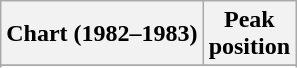<table class="wikitable sortable plainrowheaders" style="text-align:center">
<tr>
<th scope="col">Chart (1982–1983)</th>
<th scope="col">Peak<br>position</th>
</tr>
<tr>
</tr>
<tr>
</tr>
<tr>
</tr>
</table>
